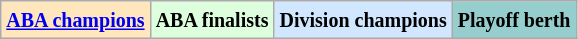<table class="wikitable">
<tr>
<td align="center" style="background:#FFE6BD;"><small><strong><a href='#'>ABA champions</a></strong> </small></td>
<td align="center" bgcolor="#DDFFDD"><small><strong>ABA finalists</strong></small></td>
<td align="center" bgcolor="#D0E7FF"><small><strong>Division champions</strong></small></td>
<td align="center" bgcolor="#96CDCD"><small><strong>Playoff berth</strong></small></td>
</tr>
</table>
